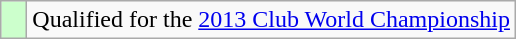<table class="wikitable" style="text-align: left;">
<tr>
<td width=10px bgcolor=#ccffcc></td>
<td>Qualified for the <a href='#'>2013 Club World Championship</a></td>
</tr>
</table>
